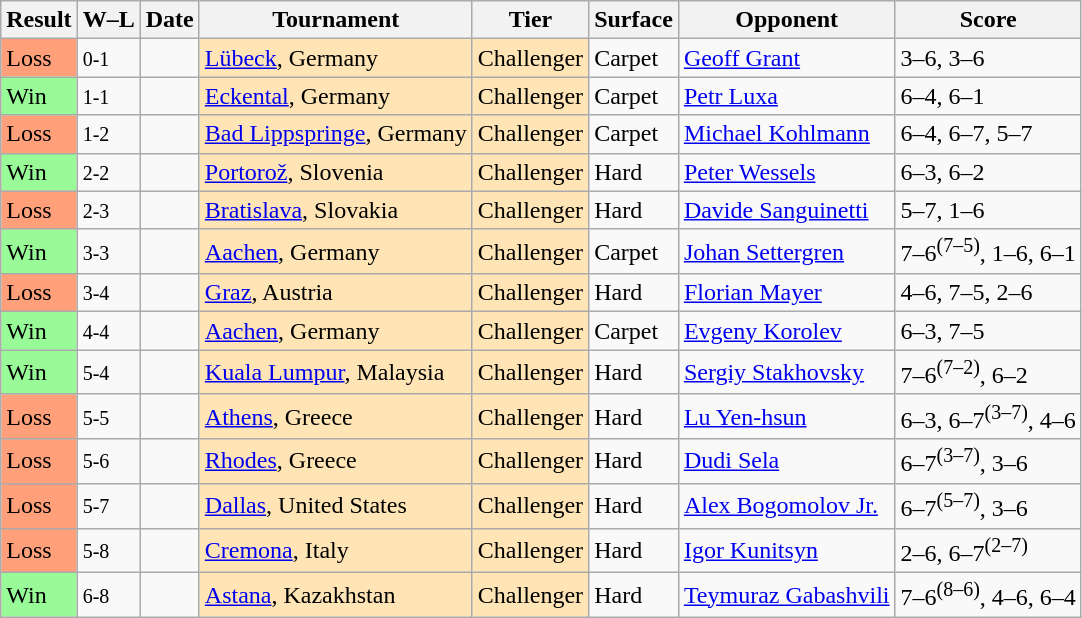<table class="sortable wikitable">
<tr>
<th>Result</th>
<th class="unsortable">W–L</th>
<th>Date</th>
<th>Tournament</th>
<th>Tier</th>
<th>Surface</th>
<th>Opponent</th>
<th class="unsortable">Score</th>
</tr>
<tr>
<td style="background:#ffa07a;">Loss</td>
<td><small>0-1</small></td>
<td></td>
<td style="background:moccasin;"><a href='#'>Lübeck</a>, Germany</td>
<td style="background:moccasin;">Challenger</td>
<td>Carpet</td>
<td> <a href='#'>Geoff Grant</a></td>
<td>3–6, 3–6</td>
</tr>
<tr>
<td style="background:#98fb98;">Win</td>
<td><small>1-1</small></td>
<td></td>
<td style="background:moccasin;"><a href='#'>Eckental</a>, Germany</td>
<td style="background:moccasin;">Challenger</td>
<td>Carpet</td>
<td> <a href='#'>Petr Luxa</a></td>
<td>6–4, 6–1</td>
</tr>
<tr>
<td style="background:#ffa07a;">Loss</td>
<td><small>1-2</small></td>
<td></td>
<td style="background:moccasin;"><a href='#'>Bad Lippspringe</a>, Germany</td>
<td style="background:moccasin;">Challenger</td>
<td>Carpet</td>
<td> <a href='#'>Michael Kohlmann</a></td>
<td>6–4, 6–7, 5–7</td>
</tr>
<tr>
<td style="background:#98fb98;">Win</td>
<td><small>2-2</small></td>
<td></td>
<td style="background:moccasin;"><a href='#'>Portorož</a>, Slovenia</td>
<td style="background:moccasin;">Challenger</td>
<td>Hard</td>
<td> <a href='#'>Peter Wessels</a></td>
<td>6–3, 6–2</td>
</tr>
<tr>
<td style="background:#ffa07a;">Loss</td>
<td><small>2-3</small></td>
<td></td>
<td style="background:moccasin;"><a href='#'>Bratislava</a>, Slovakia</td>
<td style="background:moccasin;">Challenger</td>
<td>Hard</td>
<td> <a href='#'>Davide Sanguinetti</a></td>
<td>5–7, 1–6</td>
</tr>
<tr>
<td style="background:#98fb98;">Win</td>
<td><small>3-3</small></td>
<td></td>
<td style="background:moccasin;"><a href='#'>Aachen</a>, Germany</td>
<td style="background:moccasin;">Challenger</td>
<td>Carpet</td>
<td> <a href='#'>Johan Settergren</a></td>
<td>7–6<sup>(7–5)</sup>, 1–6, 6–1</td>
</tr>
<tr>
<td style="background:#ffa07a;">Loss</td>
<td><small>3-4</small></td>
<td></td>
<td style="background:moccasin;"><a href='#'>Graz</a>, Austria</td>
<td style="background:moccasin;">Challenger</td>
<td>Hard</td>
<td> <a href='#'>Florian Mayer</a></td>
<td>4–6, 7–5, 2–6</td>
</tr>
<tr>
<td style="background:#98fb98;">Win</td>
<td><small>4-4</small></td>
<td></td>
<td style="background:moccasin;"><a href='#'>Aachen</a>, Germany</td>
<td style="background:moccasin;">Challenger</td>
<td>Carpet</td>
<td> <a href='#'>Evgeny Korolev</a></td>
<td>6–3, 7–5</td>
</tr>
<tr>
<td style="background:#98fb98;">Win</td>
<td><small>5-4</small></td>
<td></td>
<td style="background:moccasin;"><a href='#'>Kuala Lumpur</a>, Malaysia</td>
<td style="background:moccasin;">Challenger</td>
<td>Hard</td>
<td> <a href='#'>Sergiy Stakhovsky</a></td>
<td>7–6<sup>(7–2)</sup>, 6–2</td>
</tr>
<tr>
<td style="background:#ffa07a;">Loss</td>
<td><small>5-5</small></td>
<td></td>
<td style="background:moccasin;"><a href='#'>Athens</a>, Greece</td>
<td style="background:moccasin;">Challenger</td>
<td>Hard</td>
<td> <a href='#'>Lu Yen-hsun</a></td>
<td>6–3, 6–7<sup>(3–7)</sup>, 4–6</td>
</tr>
<tr>
<td style="background:#ffa07a;">Loss</td>
<td><small>5-6</small></td>
<td></td>
<td style="background:moccasin;"><a href='#'>Rhodes</a>, Greece</td>
<td style="background:moccasin;">Challenger</td>
<td>Hard</td>
<td> <a href='#'>Dudi Sela</a></td>
<td>6–7<sup>(3–7)</sup>, 3–6</td>
</tr>
<tr>
<td style="background:#ffa07a;">Loss</td>
<td><small>5-7</small></td>
<td></td>
<td style="background:moccasin;"><a href='#'>Dallas</a>, United States</td>
<td style="background:moccasin;">Challenger</td>
<td>Hard</td>
<td> <a href='#'>Alex Bogomolov Jr.</a></td>
<td>6–7<sup>(5–7)</sup>, 3–6</td>
</tr>
<tr>
<td style="background:#ffa07a;">Loss</td>
<td><small>5-8</small></td>
<td></td>
<td style="background:moccasin;"><a href='#'>Cremona</a>, Italy</td>
<td style="background:moccasin;">Challenger</td>
<td>Hard</td>
<td> <a href='#'>Igor Kunitsyn</a></td>
<td>2–6, 6–7<sup>(2–7)</sup></td>
</tr>
<tr>
<td style="background:#98fb98;">Win</td>
<td><small>6-8</small></td>
<td></td>
<td style="background:moccasin;"><a href='#'>Astana</a>, Kazakhstan</td>
<td style="background:moccasin;">Challenger</td>
<td>Hard</td>
<td> <a href='#'>Teymuraz Gabashvili</a></td>
<td>7–6<sup>(8–6)</sup>, 4–6, 6–4</td>
</tr>
</table>
